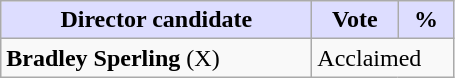<table class="wikitable">
<tr>
<th style="background:#ddf;" width="200px">Director candidate</th>
<th style="background:#ddf;" width="50px">Vote</th>
<th style="background:#ddf;" width="30px">%</th>
</tr>
<tr>
<td><strong>Bradley Sperling</strong> (X)</td>
<td colspan="2">Acclaimed</td>
</tr>
</table>
